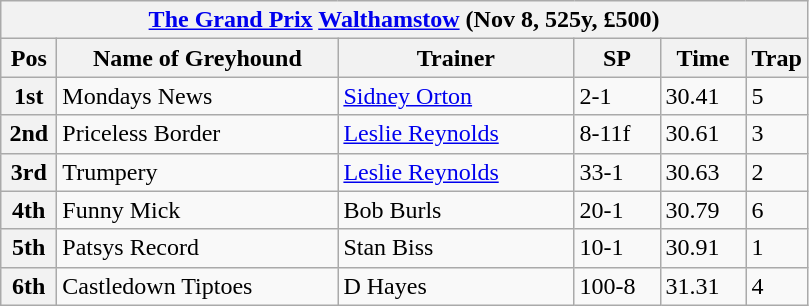<table class="wikitable">
<tr>
<th colspan="6"><a href='#'>The Grand Prix</a> <a href='#'>Walthamstow</a> (Nov 8, 525y, £500)</th>
</tr>
<tr>
<th width=30>Pos</th>
<th width=180>Name of Greyhound</th>
<th width=150>Trainer</th>
<th width=50>SP</th>
<th width=50>Time</th>
<th width=30>Trap</th>
</tr>
<tr>
<th>1st</th>
<td>Mondays News</td>
<td><a href='#'>Sidney Orton</a></td>
<td>2-1</td>
<td>30.41</td>
<td>5</td>
</tr>
<tr>
<th>2nd</th>
<td>Priceless Border</td>
<td><a href='#'>Leslie Reynolds</a></td>
<td>8-11f</td>
<td>30.61</td>
<td>3</td>
</tr>
<tr>
<th>3rd</th>
<td>Trumpery</td>
<td><a href='#'>Leslie Reynolds</a></td>
<td>33-1</td>
<td>30.63</td>
<td>2</td>
</tr>
<tr>
<th>4th</th>
<td>Funny Mick</td>
<td>Bob Burls</td>
<td>20-1</td>
<td>30.79</td>
<td>6</td>
</tr>
<tr>
<th>5th</th>
<td>Patsys Record</td>
<td>Stan Biss</td>
<td>10-1</td>
<td>30.91</td>
<td>1</td>
</tr>
<tr>
<th>6th</th>
<td>Castledown Tiptoes</td>
<td>D Hayes</td>
<td>100-8</td>
<td>31.31</td>
<td>4</td>
</tr>
</table>
